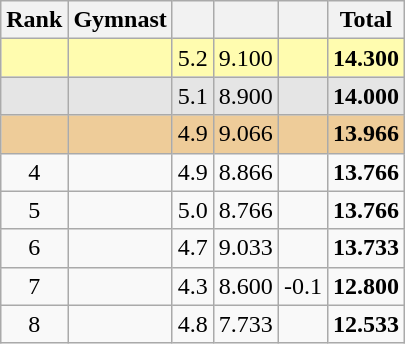<table style="text-align:center;" class="wikitable sortable">
<tr>
<th>Rank</th>
<th>Gymnast</th>
<th><small></small></th>
<th><small></small></th>
<th><small></small></th>
<th>Total</th>
</tr>
<tr style="background:#fffcaf;">
<td></td>
<td align=left></td>
<td>5.2</td>
<td>9.100</td>
<td></td>
<td><strong>14.300</strong></td>
</tr>
<tr style="background:#e5e5e5;">
<td></td>
<td align=left></td>
<td>5.1</td>
<td>8.900</td>
<td></td>
<td><strong>14.000</strong></td>
</tr>
<tr style="background:#ec9;">
<td></td>
<td align=left></td>
<td>4.9</td>
<td>9.066</td>
<td></td>
<td><strong>13.966</strong></td>
</tr>
<tr>
<td>4</td>
<td align=left></td>
<td>4.9</td>
<td>8.866</td>
<td></td>
<td><strong>13.766</strong></td>
</tr>
<tr>
<td>5</td>
<td align=left></td>
<td>5.0</td>
<td>8.766</td>
<td></td>
<td><strong>13.766</strong></td>
</tr>
<tr>
<td>6</td>
<td align=left></td>
<td>4.7</td>
<td>9.033</td>
<td></td>
<td><strong>13.733</strong></td>
</tr>
<tr>
<td>7</td>
<td align=left></td>
<td>4.3</td>
<td>8.600</td>
<td>-0.1</td>
<td><strong>12.800</strong></td>
</tr>
<tr>
<td>8</td>
<td align=left></td>
<td>4.8</td>
<td>7.733</td>
<td></td>
<td><strong>12.533</strong></td>
</tr>
</table>
